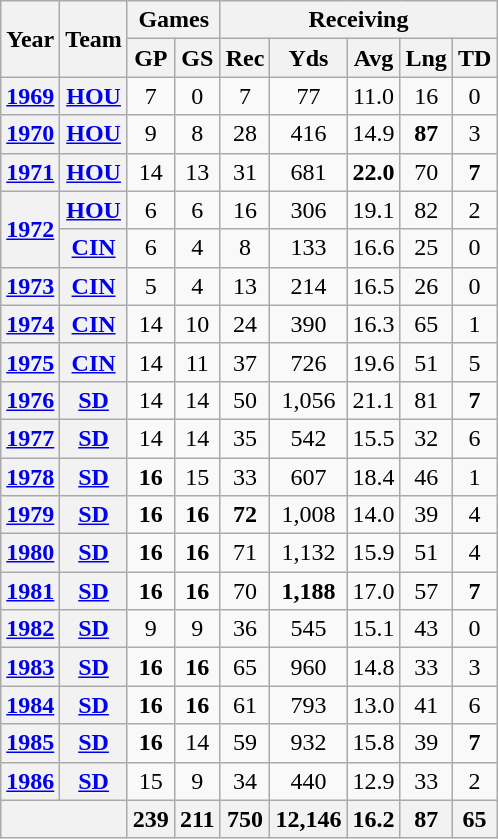<table class="wikitable" style="text-align:center;">
<tr>
<th rowspan="2">Year</th>
<th rowspan="2">Team</th>
<th colspan="2">Games</th>
<th colspan="5">Receiving</th>
</tr>
<tr>
<th>GP</th>
<th>GS</th>
<th>Rec</th>
<th>Yds</th>
<th>Avg</th>
<th>Lng</th>
<th>TD</th>
</tr>
<tr>
<th><a href='#'>1969</a></th>
<th><a href='#'>HOU</a></th>
<td>7</td>
<td>0</td>
<td>7</td>
<td>77</td>
<td>11.0</td>
<td>16</td>
<td>0</td>
</tr>
<tr>
<th><a href='#'>1970</a></th>
<th><a href='#'>HOU</a></th>
<td>9</td>
<td>8</td>
<td>28</td>
<td>416</td>
<td>14.9</td>
<td><strong>87</strong></td>
<td>3</td>
</tr>
<tr>
<th><a href='#'>1971</a></th>
<th><a href='#'>HOU</a></th>
<td>14</td>
<td>13</td>
<td>31</td>
<td>681</td>
<td><strong>22.0</strong></td>
<td>70</td>
<td><strong>7</strong></td>
</tr>
<tr>
<th rowspan="2"><a href='#'>1972</a></th>
<th><a href='#'>HOU</a></th>
<td>6</td>
<td>6</td>
<td>16</td>
<td>306</td>
<td>19.1</td>
<td>82</td>
<td>2</td>
</tr>
<tr>
<th><a href='#'>CIN</a></th>
<td>6</td>
<td>4</td>
<td>8</td>
<td>133</td>
<td>16.6</td>
<td>25</td>
<td>0</td>
</tr>
<tr>
<th><a href='#'>1973</a></th>
<th><a href='#'>CIN</a></th>
<td>5</td>
<td>4</td>
<td>13</td>
<td>214</td>
<td>16.5</td>
<td>26</td>
<td>0</td>
</tr>
<tr>
<th><a href='#'>1974</a></th>
<th><a href='#'>CIN</a></th>
<td>14</td>
<td>10</td>
<td>24</td>
<td>390</td>
<td>16.3</td>
<td>65</td>
<td>1</td>
</tr>
<tr>
<th><a href='#'>1975</a></th>
<th><a href='#'>CIN</a></th>
<td>14</td>
<td>11</td>
<td>37</td>
<td>726</td>
<td>19.6</td>
<td>51</td>
<td>5</td>
</tr>
<tr>
<th><a href='#'>1976</a></th>
<th><a href='#'>SD</a></th>
<td>14</td>
<td>14</td>
<td>50</td>
<td>1,056</td>
<td>21.1</td>
<td>81</td>
<td><strong>7</strong></td>
</tr>
<tr>
<th><a href='#'>1977</a></th>
<th><a href='#'>SD</a></th>
<td>14</td>
<td>14</td>
<td>35</td>
<td>542</td>
<td>15.5</td>
<td>32</td>
<td>6</td>
</tr>
<tr>
<th><a href='#'>1978</a></th>
<th><a href='#'>SD</a></th>
<td><strong>16</strong></td>
<td>15</td>
<td>33</td>
<td>607</td>
<td>18.4</td>
<td>46</td>
<td>1</td>
</tr>
<tr>
<th><a href='#'>1979</a></th>
<th><a href='#'>SD</a></th>
<td><strong>16</strong></td>
<td><strong>16</strong></td>
<td><strong>72</strong></td>
<td>1,008</td>
<td>14.0</td>
<td>39</td>
<td>4</td>
</tr>
<tr>
<th><a href='#'>1980</a></th>
<th><a href='#'>SD</a></th>
<td><strong>16</strong></td>
<td><strong>16</strong></td>
<td>71</td>
<td>1,132</td>
<td>15.9</td>
<td>51</td>
<td>4</td>
</tr>
<tr>
<th><a href='#'>1981</a></th>
<th><a href='#'>SD</a></th>
<td><strong>16</strong></td>
<td><strong>16</strong></td>
<td>70</td>
<td><strong>1,188</strong></td>
<td>17.0</td>
<td>57</td>
<td><strong>7</strong></td>
</tr>
<tr>
<th><a href='#'>1982</a></th>
<th><a href='#'>SD</a></th>
<td>9</td>
<td>9</td>
<td>36</td>
<td>545</td>
<td>15.1</td>
<td>43</td>
<td>0</td>
</tr>
<tr>
<th><a href='#'>1983</a></th>
<th><a href='#'>SD</a></th>
<td><strong>16</strong></td>
<td><strong>16</strong></td>
<td>65</td>
<td>960</td>
<td>14.8</td>
<td>33</td>
<td>3</td>
</tr>
<tr>
<th><a href='#'>1984</a></th>
<th><a href='#'>SD</a></th>
<td><strong>16</strong></td>
<td><strong>16</strong></td>
<td>61</td>
<td>793</td>
<td>13.0</td>
<td>41</td>
<td>6</td>
</tr>
<tr>
<th><a href='#'>1985</a></th>
<th><a href='#'>SD</a></th>
<td><strong>16</strong></td>
<td>14</td>
<td>59</td>
<td>932</td>
<td>15.8</td>
<td>39</td>
<td><strong>7</strong></td>
</tr>
<tr>
<th><a href='#'>1986</a></th>
<th><a href='#'>SD</a></th>
<td>15</td>
<td>9</td>
<td>34</td>
<td>440</td>
<td>12.9</td>
<td>33</td>
<td>2</td>
</tr>
<tr>
<th colspan="2"></th>
<th>239</th>
<th>211</th>
<th>750</th>
<th>12,146</th>
<th>16.2</th>
<th>87</th>
<th>65</th>
</tr>
</table>
